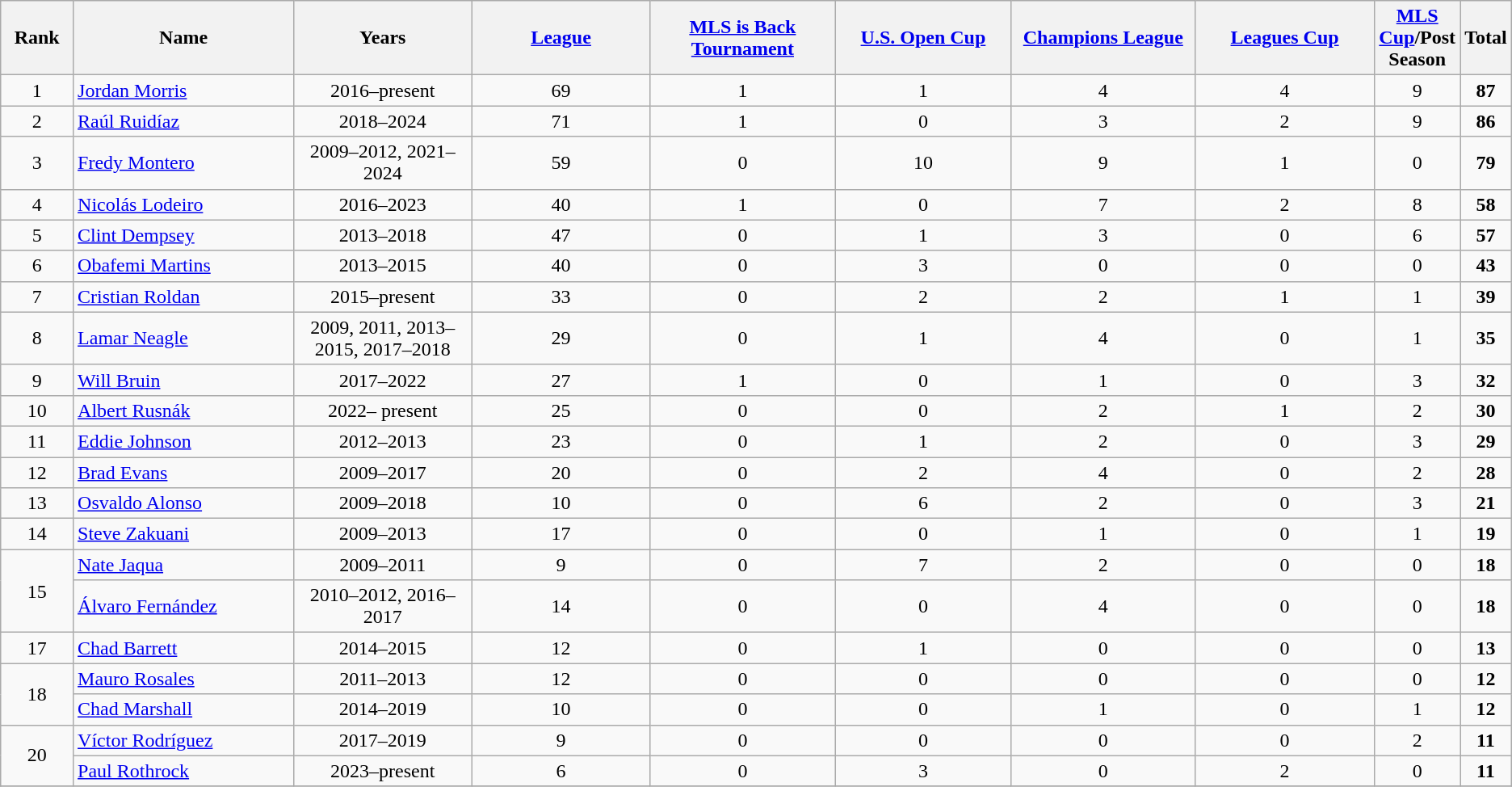<table class="wikitable sortable" style="text-align: center;">
<tr>
<th width=5%>Rank</th>
<th width=16%>Name</th>
<th width=13%>Years</th>
<th width=13%><a href='#'>League</a></th>
<th width=13%><a href='#'>MLS is Back Tournament</a></th>
<th width=13%><a href='#'>U.S. Open Cup</a></th>
<th width=13%><a href='#'>Champions League</a></th>
<th width=13%><a href='#'>Leagues Cup</a></th>
<th width=15%><a href='#'>MLS Cup</a>/Post Season</th>
<th width=12%>Total</th>
</tr>
<tr>
<td>1</td>
<td align="left"> <a href='#'>Jordan Morris</a></td>
<td>2016–present</td>
<td>69</td>
<td>1</td>
<td>1</td>
<td>4</td>
<td>4</td>
<td>9</td>
<td><strong>87</strong></td>
</tr>
<tr>
<td>2</td>
<td align="left"> <a href='#'>Raúl Ruidíaz</a></td>
<td>2018–2024</td>
<td>71</td>
<td>1</td>
<td>0</td>
<td>3</td>
<td>2</td>
<td>9</td>
<td><strong>86</strong></td>
</tr>
<tr>
<td>3</td>
<td align="left"> <a href='#'>Fredy Montero</a></td>
<td>2009–2012, 2021–2024</td>
<td>59</td>
<td>0</td>
<td>10</td>
<td>9</td>
<td>1</td>
<td>0</td>
<td><strong>79</strong></td>
</tr>
<tr>
<td>4</td>
<td align="left"> <a href='#'>Nicolás Lodeiro</a></td>
<td>2016–2023</td>
<td>40</td>
<td>1</td>
<td>0</td>
<td>7</td>
<td>2</td>
<td>8</td>
<td><strong>58</strong></td>
</tr>
<tr>
<td>5</td>
<td align="left"> <a href='#'>Clint Dempsey</a></td>
<td>2013–2018</td>
<td>47</td>
<td>0</td>
<td>1</td>
<td>3</td>
<td>0</td>
<td>6</td>
<td><strong>57</strong></td>
</tr>
<tr>
<td>6</td>
<td align="left"> <a href='#'>Obafemi Martins</a></td>
<td>2013–2015</td>
<td>40</td>
<td>0</td>
<td>3</td>
<td>0</td>
<td>0</td>
<td>0</td>
<td><strong>43</strong></td>
</tr>
<tr>
<td>7</td>
<td align="left"> <a href='#'>Cristian Roldan</a></td>
<td>2015–present</td>
<td>33</td>
<td>0</td>
<td>2</td>
<td>2</td>
<td>1</td>
<td>1</td>
<td><strong>39</strong></td>
</tr>
<tr>
<td>8</td>
<td align="left"> <a href='#'>Lamar Neagle</a></td>
<td>2009, 2011, 2013–2015, 2017–2018</td>
<td>29</td>
<td>0</td>
<td>1</td>
<td>4</td>
<td>0</td>
<td>1</td>
<td><strong>35</strong></td>
</tr>
<tr>
<td>9</td>
<td align="left"> <a href='#'>Will Bruin</a></td>
<td>2017–2022</td>
<td>27</td>
<td>1</td>
<td>0</td>
<td>1</td>
<td>0</td>
<td>3</td>
<td><strong>32</strong></td>
</tr>
<tr>
<td>10</td>
<td align="left"> <a href='#'>Albert Rusnák</a></td>
<td>2022– present</td>
<td>25</td>
<td>0</td>
<td>0</td>
<td>2</td>
<td>1</td>
<td>2</td>
<td><strong>30</strong></td>
</tr>
<tr>
<td>11</td>
<td align="left"> <a href='#'>Eddie Johnson</a></td>
<td>2012–2013</td>
<td>23</td>
<td>0</td>
<td>1</td>
<td>2</td>
<td>0</td>
<td>3</td>
<td><strong>29</strong></td>
</tr>
<tr>
<td>12</td>
<td align="left"> <a href='#'>Brad Evans</a></td>
<td>2009–2017</td>
<td>20</td>
<td>0</td>
<td>2</td>
<td>4</td>
<td>0</td>
<td>2</td>
<td><strong>28</strong></td>
</tr>
<tr>
<td>13</td>
<td align="left"> <a href='#'>Osvaldo Alonso</a></td>
<td>2009–2018</td>
<td>10</td>
<td>0</td>
<td>6</td>
<td>2</td>
<td>0</td>
<td>3</td>
<td><strong>21</strong></td>
</tr>
<tr>
<td>14</td>
<td align="left"> <a href='#'>Steve Zakuani</a></td>
<td>2009–2013</td>
<td>17</td>
<td>0</td>
<td>0</td>
<td>1</td>
<td>0</td>
<td>1</td>
<td><strong>19</strong></td>
</tr>
<tr>
<td rowspan="2">15</td>
<td align="left"> <a href='#'>Nate Jaqua</a></td>
<td>2009–2011</td>
<td>9</td>
<td>0</td>
<td>7</td>
<td>2</td>
<td>0</td>
<td>0</td>
<td><strong>18</strong></td>
</tr>
<tr>
<td align="left"> <a href='#'>Álvaro Fernández</a></td>
<td>2010–2012, 2016–2017</td>
<td>14</td>
<td>0</td>
<td>0</td>
<td>4</td>
<td>0</td>
<td>0</td>
<td><strong>18</strong></td>
</tr>
<tr>
<td>17</td>
<td align="left"> <a href='#'>Chad Barrett</a></td>
<td>2014–2015</td>
<td>12</td>
<td>0</td>
<td>1</td>
<td>0</td>
<td>0</td>
<td>0</td>
<td><strong>13</strong></td>
</tr>
<tr>
<td rowspan=2>18</td>
<td align="left"> <a href='#'>Mauro Rosales</a></td>
<td>2011–2013</td>
<td>12</td>
<td>0</td>
<td>0</td>
<td>0</td>
<td>0</td>
<td>0</td>
<td><strong>12</strong></td>
</tr>
<tr>
<td align="left"> <a href='#'>Chad Marshall</a></td>
<td>2014–2019</td>
<td>10</td>
<td>0</td>
<td>0</td>
<td>1</td>
<td>0</td>
<td>1</td>
<td><strong>12</strong></td>
</tr>
<tr>
<td rowspan="2">20</td>
<td align="left"> <a href='#'>Víctor Rodríguez</a></td>
<td>2017–2019</td>
<td>9</td>
<td>0</td>
<td>0</td>
<td>0</td>
<td>0</td>
<td>2</td>
<td><strong>11</strong></td>
</tr>
<tr>
<td align="left"> <a href='#'>Paul Rothrock</a></td>
<td>2023–present</td>
<td>6</td>
<td>0</td>
<td>3</td>
<td>0</td>
<td>2</td>
<td>0</td>
<td><strong>11</strong></td>
</tr>
<tr>
</tr>
</table>
